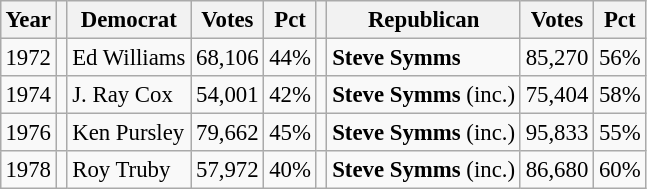<table class="wikitable" style="margin:0.5em ; font-size:95%">
<tr>
<th>Year</th>
<th></th>
<th>Democrat</th>
<th>Votes</th>
<th>Pct</th>
<th></th>
<th>Republican</th>
<th>Votes</th>
<th>Pct</th>
</tr>
<tr>
<td>1972</td>
<td></td>
<td>Ed Williams</td>
<td>68,106</td>
<td>44%</td>
<td></td>
<td><strong>Steve Symms</strong></td>
<td>85,270</td>
<td>56%</td>
</tr>
<tr>
<td>1974</td>
<td></td>
<td>J. Ray Cox</td>
<td>54,001</td>
<td>42%</td>
<td></td>
<td><strong>Steve Symms</strong> (inc.)</td>
<td>75,404</td>
<td>58%</td>
</tr>
<tr>
<td>1976</td>
<td></td>
<td>Ken Pursley</td>
<td>79,662</td>
<td>45%</td>
<td></td>
<td><strong>Steve Symms</strong> (inc.)</td>
<td>95,833</td>
<td>55%</td>
</tr>
<tr>
<td>1978</td>
<td></td>
<td>Roy Truby</td>
<td>57,972</td>
<td>40%</td>
<td></td>
<td><strong>Steve Symms</strong> (inc.)</td>
<td>86,680</td>
<td>60%</td>
</tr>
</table>
